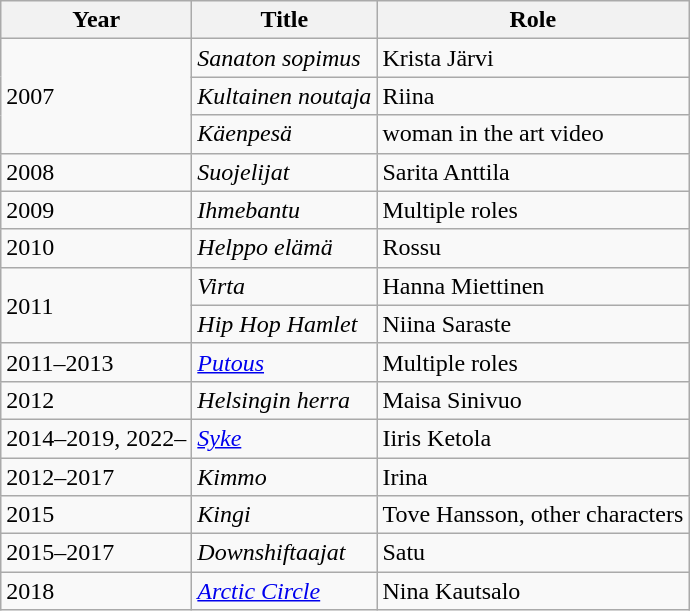<table class="wikitable">
<tr>
<th>Year</th>
<th>Title</th>
<th>Role</th>
</tr>
<tr>
<td rowspan="3">2007</td>
<td><em>Sanaton sopimus</em></td>
<td>Krista Järvi</td>
</tr>
<tr>
<td><em>Kultainen noutaja</em></td>
<td>Riina</td>
</tr>
<tr>
<td><em>Käenpesä</em></td>
<td>woman in the art video</td>
</tr>
<tr>
<td>2008</td>
<td><em>Suojelijat</em></td>
<td>Sarita Anttila</td>
</tr>
<tr>
<td>2009</td>
<td><em>Ihmebantu</em></td>
<td>Multiple roles</td>
</tr>
<tr>
<td>2010</td>
<td><em>Helppo elämä</em></td>
<td>Rossu</td>
</tr>
<tr>
<td rowspan="2">2011</td>
<td><em>Virta</em></td>
<td>Hanna Miettinen</td>
</tr>
<tr>
<td><em>Hip Hop Hamlet</em></td>
<td>Niina Saraste</td>
</tr>
<tr>
<td>2011–2013</td>
<td><em><a href='#'>Putous</a></em></td>
<td>Multiple roles</td>
</tr>
<tr>
<td>2012</td>
<td><em>Helsingin herra</em></td>
<td>Maisa Sinivuo</td>
</tr>
<tr>
<td>2014–2019, 2022–</td>
<td><em><a href='#'>Syke</a></em></td>
<td>Iiris Ketola</td>
</tr>
<tr>
<td>2012–2017</td>
<td><em>Kimmo</em></td>
<td>Irina</td>
</tr>
<tr>
<td>2015</td>
<td><em>Kingi</em></td>
<td>Tove Hansson, other characters</td>
</tr>
<tr>
<td>2015–2017</td>
<td><em>Downshiftaajat</em></td>
<td>Satu</td>
</tr>
<tr>
<td>2018</td>
<td><a href='#'><em>Arctic Circle</em></a></td>
<td>Nina Kautsalo</td>
</tr>
</table>
